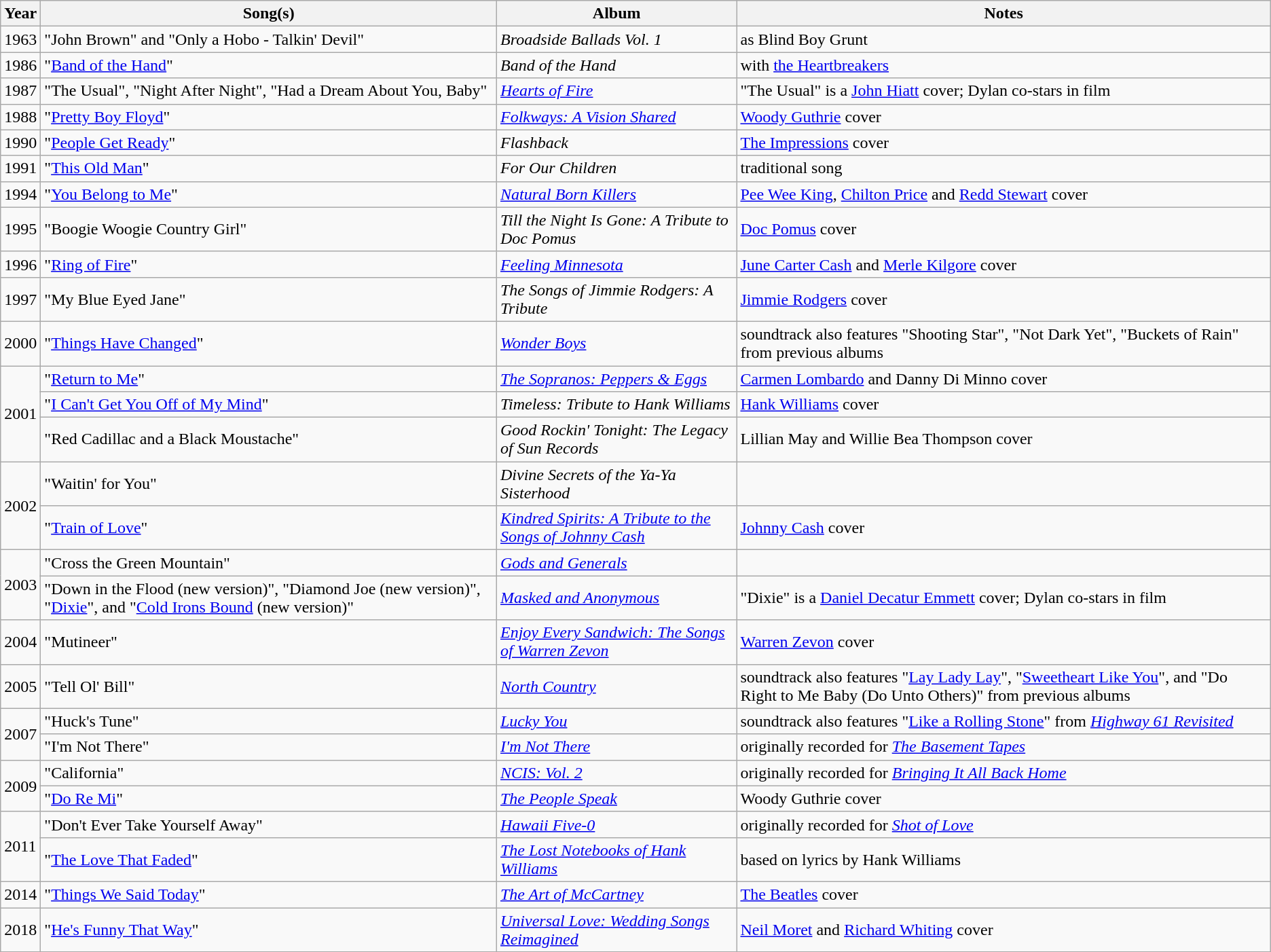<table class="wikitable">
<tr>
<th>Year</th>
<th>Song(s)</th>
<th>Album</th>
<th>Notes</th>
</tr>
<tr>
<td>1963</td>
<td>"John Brown" and "Only a Hobo - Talkin' Devil"</td>
<td><em>Broadside Ballads Vol. 1</em></td>
<td>as Blind Boy Grunt</td>
</tr>
<tr>
<td>1986</td>
<td>"<a href='#'>Band of the Hand</a>"</td>
<td><em>Band of the Hand</em></td>
<td>with <a href='#'>the Heartbreakers</a></td>
</tr>
<tr>
<td>1987</td>
<td>"The Usual", "Night After Night", "Had a Dream About You, Baby"</td>
<td><em><a href='#'>Hearts of Fire</a></em></td>
<td>"The Usual" is a <a href='#'>John Hiatt</a> cover; Dylan co-stars in film</td>
</tr>
<tr>
<td>1988</td>
<td>"<a href='#'>Pretty Boy Floyd</a>"</td>
<td><em><a href='#'>Folkways: A Vision Shared</a></em></td>
<td><a href='#'>Woody Guthrie</a> cover</td>
</tr>
<tr>
<td>1990</td>
<td>"<a href='#'>People Get Ready</a>"</td>
<td><em>Flashback</em></td>
<td><a href='#'>The Impressions</a> cover</td>
</tr>
<tr>
<td>1991</td>
<td>"<a href='#'>This Old Man</a>"</td>
<td><em>For Our Children</em></td>
<td>traditional song</td>
</tr>
<tr>
<td>1994</td>
<td>"<a href='#'>You Belong to Me</a>"</td>
<td><em><a href='#'>Natural Born Killers</a></em></td>
<td><a href='#'>Pee Wee King</a>, <a href='#'>Chilton Price</a> and <a href='#'>Redd Stewart</a> cover</td>
</tr>
<tr>
<td>1995</td>
<td>"Boogie Woogie Country Girl"</td>
<td><em>Till the Night Is Gone: A Tribute to Doc Pomus</em></td>
<td><a href='#'>Doc Pomus</a> cover</td>
</tr>
<tr>
<td>1996</td>
<td>"<a href='#'>Ring of Fire</a>"</td>
<td><em><a href='#'>Feeling Minnesota</a></em></td>
<td><a href='#'>June Carter Cash</a> and <a href='#'>Merle Kilgore</a> cover</td>
</tr>
<tr>
<td>1997</td>
<td>"My Blue Eyed Jane"</td>
<td><em>The Songs of Jimmie Rodgers: A Tribute</em></td>
<td><a href='#'>Jimmie Rodgers</a> cover</td>
</tr>
<tr>
<td>2000</td>
<td>"<a href='#'>Things Have Changed</a>"</td>
<td><em><a href='#'>Wonder Boys</a></em></td>
<td>soundtrack also features "Shooting Star", "Not Dark Yet", "Buckets of Rain" from previous albums</td>
</tr>
<tr>
<td rowspan="3">2001</td>
<td>"<a href='#'>Return to Me</a>"</td>
<td><em><a href='#'>The Sopranos: Peppers & Eggs</a></em></td>
<td><a href='#'>Carmen Lombardo</a> and Danny Di Minno cover</td>
</tr>
<tr>
<td>"<a href='#'>I Can't Get You Off of My Mind</a>"</td>
<td><em>Timeless: Tribute to Hank Williams</em></td>
<td><a href='#'>Hank Williams</a> cover</td>
</tr>
<tr>
<td>"Red Cadillac and a Black Moustache"</td>
<td><em>Good Rockin' Tonight: The Legacy of Sun Records</em></td>
<td>Lillian May and Willie Bea Thompson cover</td>
</tr>
<tr>
<td rowspan="2">2002</td>
<td>"Waitin' for You"</td>
<td><em>Divine Secrets of the Ya-Ya Sisterhood</em></td>
<td></td>
</tr>
<tr>
<td>"<a href='#'>Train of Love</a>"</td>
<td><em><a href='#'>Kindred Spirits: A Tribute to the Songs of Johnny Cash</a></em></td>
<td><a href='#'>Johnny Cash</a> cover</td>
</tr>
<tr>
<td rowspan="2">2003</td>
<td>"Cross the Green Mountain"</td>
<td><em><a href='#'>Gods and Generals</a></em></td>
<td></td>
</tr>
<tr>
<td>"Down in the Flood (new version)", "Diamond Joe (new version)", "<a href='#'>Dixie</a>", and "<a href='#'>Cold Irons Bound</a> (new version)"</td>
<td><em><a href='#'>Masked and Anonymous</a></em></td>
<td>"Dixie" is a <a href='#'>Daniel Decatur Emmett</a> cover; Dylan co-stars in film</td>
</tr>
<tr>
<td>2004</td>
<td>"Mutineer"</td>
<td><em><a href='#'>Enjoy Every Sandwich: The Songs of Warren Zevon</a></em></td>
<td><a href='#'>Warren Zevon</a> cover</td>
</tr>
<tr>
<td>2005</td>
<td>"Tell Ol' Bill"</td>
<td><em><a href='#'>North Country</a></em></td>
<td>soundtrack also features "<a href='#'>Lay Lady Lay</a>", "<a href='#'>Sweetheart Like You</a>", and "Do Right to Me Baby (Do Unto Others)" from previous albums</td>
</tr>
<tr>
<td rowspan="2">2007</td>
<td>"Huck's Tune"</td>
<td><em><a href='#'>Lucky You</a></em></td>
<td>soundtrack also features "<a href='#'>Like a Rolling Stone</a>" from <em><a href='#'>Highway 61 Revisited</a></em></td>
</tr>
<tr>
<td>"I'm Not There"</td>
<td><em><a href='#'>I'm Not There</a></em></td>
<td>originally recorded for <em><a href='#'>The Basement Tapes</a></em></td>
</tr>
<tr>
<td rowspan="2">2009</td>
<td>"California"</td>
<td><em><a href='#'>NCIS: Vol. 2</a></em></td>
<td>originally recorded for <em><a href='#'>Bringing It All Back Home</a></em></td>
</tr>
<tr>
<td>"<a href='#'>Do Re Mi</a>"</td>
<td><em><a href='#'>The People Speak</a></em></td>
<td>Woody Guthrie cover</td>
</tr>
<tr>
<td rowspan="2">2011</td>
<td>"Don't Ever Take Yourself Away"</td>
<td><em><a href='#'>Hawaii Five-0</a></em></td>
<td>originally recorded for <em><a href='#'>Shot of Love</a></em></td>
</tr>
<tr>
<td>"<a href='#'>The Love That Faded</a>"</td>
<td><em><a href='#'>The Lost Notebooks of Hank Williams</a></em></td>
<td>based on lyrics by Hank Williams</td>
</tr>
<tr>
<td>2014</td>
<td>"<a href='#'>Things We Said Today</a>"</td>
<td><em><a href='#'>The Art of McCartney</a></em></td>
<td><a href='#'>The Beatles</a> cover</td>
</tr>
<tr>
<td>2018</td>
<td>"<a href='#'>He's Funny That Way</a>"</td>
<td><em><a href='#'>Universal Love: Wedding Songs Reimagined</a></em></td>
<td><a href='#'>Neil Moret</a> and <a href='#'>Richard Whiting</a> cover</td>
</tr>
</table>
